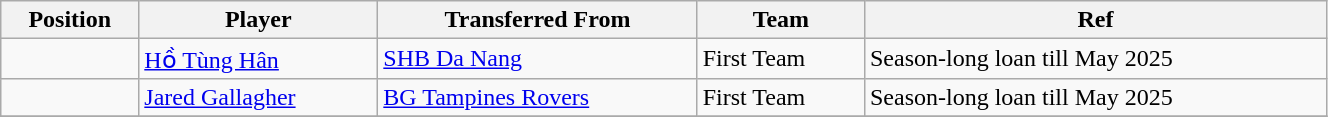<table class="wikitable sortable" style="width:70%; text-align:center; font-size:100%; text-align:left;">
<tr>
<th>Position</th>
<th>Player</th>
<th>Transferred From</th>
<th>Team</th>
<th>Ref</th>
</tr>
<tr>
<td></td>
<td> <a href='#'>Hồ Tùng Hân</a></td>
<td> <a href='#'>SHB Da Nang</a></td>
<td>First Team</td>
<td>Season-long loan till May 2025 </td>
</tr>
<tr>
<td></td>
<td> <a href='#'>Jared Gallagher</a></td>
<td> <a href='#'>BG Tampines Rovers</a></td>
<td>First Team</td>
<td>Season-long loan till May 2025</td>
</tr>
<tr>
</tr>
</table>
